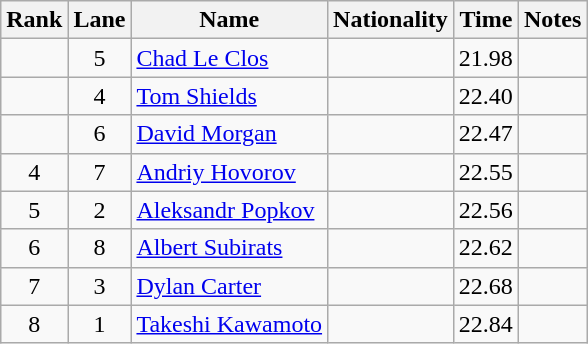<table class="wikitable sortable" style="text-align:center">
<tr>
<th>Rank</th>
<th>Lane</th>
<th>Name</th>
<th>Nationality</th>
<th>Time</th>
<th>Notes</th>
</tr>
<tr>
<td></td>
<td>5</td>
<td align=left><a href='#'>Chad Le Clos</a></td>
<td align=left></td>
<td>21.98</td>
<td></td>
</tr>
<tr>
<td></td>
<td>4</td>
<td align=left><a href='#'>Tom Shields</a></td>
<td align=left></td>
<td>22.40</td>
<td></td>
</tr>
<tr>
<td></td>
<td>6</td>
<td align=left><a href='#'>David Morgan</a></td>
<td align=left></td>
<td>22.47</td>
<td></td>
</tr>
<tr>
<td>4</td>
<td>7</td>
<td align=left><a href='#'>Andriy Hovorov</a></td>
<td align=left></td>
<td>22.55</td>
<td></td>
</tr>
<tr>
<td>5</td>
<td>2</td>
<td align=left><a href='#'>Aleksandr Popkov</a></td>
<td align=left></td>
<td>22.56</td>
<td></td>
</tr>
<tr>
<td>6</td>
<td>8</td>
<td align=left><a href='#'>Albert Subirats</a></td>
<td align=left></td>
<td>22.62</td>
<td></td>
</tr>
<tr>
<td>7</td>
<td>3</td>
<td align=left><a href='#'>Dylan Carter</a></td>
<td align=left></td>
<td>22.68</td>
<td></td>
</tr>
<tr>
<td>8</td>
<td>1</td>
<td align=left><a href='#'>Takeshi Kawamoto</a></td>
<td align=left></td>
<td>22.84</td>
<td></td>
</tr>
</table>
